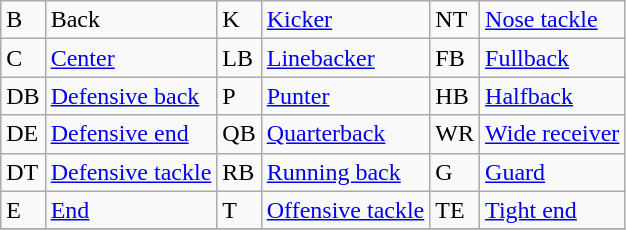<table class="wikitable">
<tr>
<td>B</td>
<td>Back</td>
<td>K</td>
<td><a href='#'>Kicker</a></td>
<td>NT</td>
<td><a href='#'>Nose tackle</a></td>
</tr>
<tr>
<td>C</td>
<td><a href='#'>Center</a></td>
<td>LB</td>
<td><a href='#'>Linebacker</a></td>
<td>FB</td>
<td><a href='#'>Fullback</a></td>
</tr>
<tr>
<td>DB</td>
<td><a href='#'>Defensive back</a></td>
<td>P</td>
<td><a href='#'>Punter</a></td>
<td>HB</td>
<td><a href='#'>Halfback</a></td>
</tr>
<tr>
<td>DE</td>
<td><a href='#'>Defensive end</a></td>
<td>QB</td>
<td><a href='#'>Quarterback</a></td>
<td>WR</td>
<td><a href='#'>Wide receiver</a></td>
</tr>
<tr>
<td>DT</td>
<td><a href='#'>Defensive tackle</a></td>
<td>RB</td>
<td><a href='#'>Running back</a></td>
<td>G</td>
<td><a href='#'>Guard</a></td>
</tr>
<tr>
<td>E</td>
<td><a href='#'>End</a></td>
<td>T</td>
<td><a href='#'>Offensive tackle</a></td>
<td>TE</td>
<td><a href='#'>Tight end</a></td>
</tr>
<tr>
</tr>
</table>
